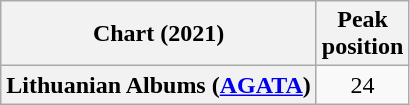<table class="wikitable plainrowheaders" style="text-align:center">
<tr>
<th>Chart (2021)</th>
<th>Peak<br>position</th>
</tr>
<tr>
<th scope="row">Lithuanian Albums (<a href='#'>AGATA</a>)</th>
<td>24</td>
</tr>
</table>
